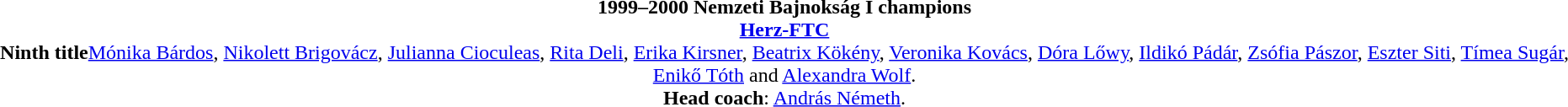<table style=width:100%;>
<tr align=center>
<td><strong>1999–2000 Nemzeti Bajnokság I champions</strong><br><strong><a href='#'>Herz-FTC</a></strong><br><strong>Ninth title</strong><a href='#'>Mónika Bárdos</a>, <a href='#'>Nikolett Brigovácz</a>, <a href='#'>Julianna Cioculeas</a>, <a href='#'>Rita Deli</a>, <a href='#'>Erika Kirsner</a>, <a href='#'>Beatrix Kökény</a>, <a href='#'>Veronika Kovács</a>, <a href='#'>Dóra Lőwy</a>, <a href='#'>Ildikó Pádár</a>, <a href='#'>Zsófia Pászor</a>, <a href='#'>Eszter Siti</a>, <a href='#'>Tímea Sugár</a>, <a href='#'>Enikő Tóth</a> and <a href='#'>Alexandra Wolf</a>.<br><strong>Head coach</strong>: <a href='#'>András Németh</a>.</td>
</tr>
</table>
